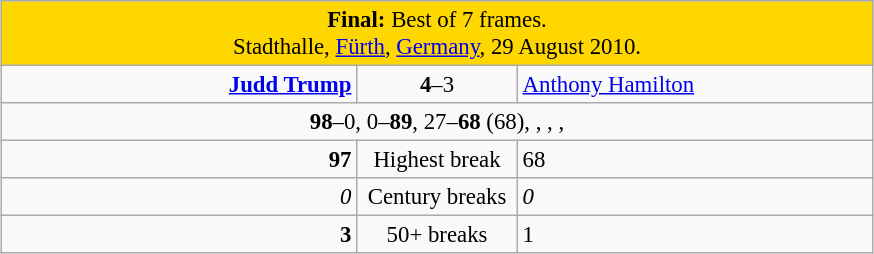<table class="wikitable" style="font-size: 95%; margin: 1em auto 1em auto;">
<tr>
<td colspan="3" align="center" bgcolor="#ffd700"><strong>Final:</strong> Best of 7 frames.<br>Stadthalle, <a href='#'>Fürth</a>, <a href='#'>Germany</a>, 29 August 2010.</td>
</tr>
<tr>
<td width="230" align="right"><strong><a href='#'>Judd Trump</a></strong><br></td>
<td width="100" align="center"><strong>4</strong>–3</td>
<td width="230"><a href='#'>Anthony Hamilton</a><br></td>
</tr>
<tr>
<td colspan="3" align="center" style="font-size: 100%"><strong>98</strong>–0, 0–<strong>89</strong>, 27–<strong>68</strong> (68), , , , </td>
</tr>
<tr>
<td align="right"><strong>97</strong></td>
<td align="center">Highest break</td>
<td>68</td>
</tr>
<tr>
<td align="right"><em>0</em></td>
<td align="center">Century breaks</td>
<td><em>0</em></td>
</tr>
<tr>
<td align="right"><strong>3</strong></td>
<td align="center">50+ breaks</td>
<td>1</td>
</tr>
</table>
